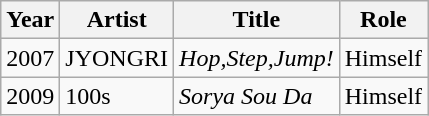<table class= "wikitable sortable">
<tr>
<th>Year</th>
<th>Artist</th>
<th>Title</th>
<th>Role</th>
</tr>
<tr>
<td>2007</td>
<td>JYONGRI</td>
<td><em>Hop,Step,Jump!</em></td>
<td>Himself</td>
</tr>
<tr>
<td>2009</td>
<td>100s</td>
<td><em>Sorya Sou Da</em></td>
<td>Himself</td>
</tr>
</table>
